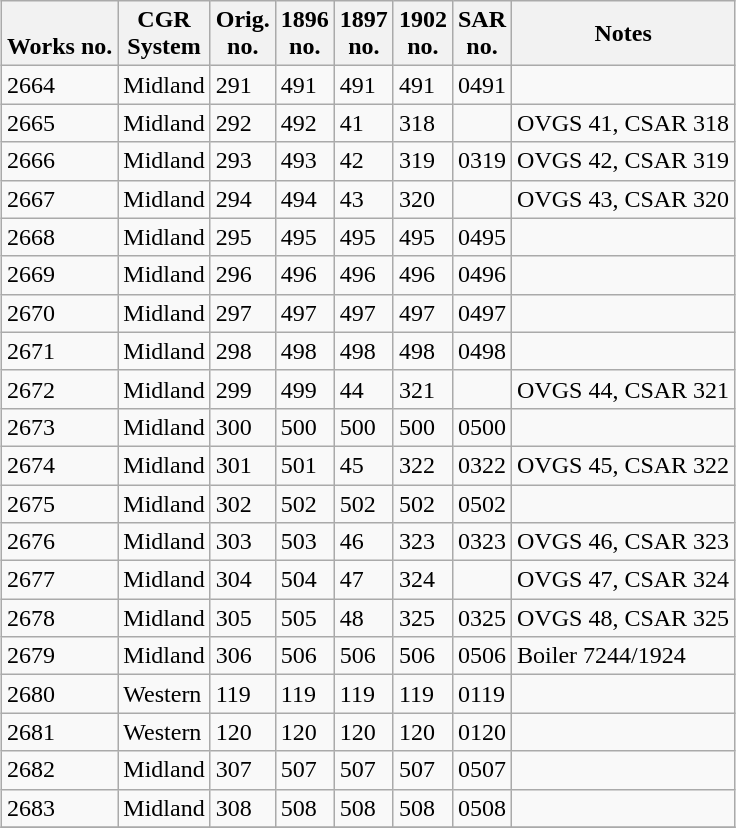<table class="wikitable collapsible collapsed sortable" style="margin:0.5em auto; font-size:100%;">
<tr>
<th><br>Works no.</th>
<th>CGR<br>System</th>
<th>Orig.<br>no.</th>
<th>1896<br>no.</th>
<th>1897<br>no.</th>
<th>1902<br>no.</th>
<th>SAR<br>no.</th>
<th>Notes</th>
</tr>
<tr>
<td>2664</td>
<td>Midland</td>
<td>291</td>
<td>491</td>
<td>491</td>
<td>491</td>
<td>0491</td>
<td></td>
</tr>
<tr>
<td>2665</td>
<td>Midland</td>
<td>292</td>
<td>492</td>
<td>41</td>
<td>318</td>
<td></td>
<td>OVGS 41, CSAR 318</td>
</tr>
<tr>
<td>2666</td>
<td>Midland</td>
<td>293</td>
<td>493</td>
<td>42</td>
<td>319</td>
<td>0319</td>
<td>OVGS 42, CSAR 319</td>
</tr>
<tr>
<td>2667</td>
<td>Midland</td>
<td>294</td>
<td>494</td>
<td>43</td>
<td>320</td>
<td></td>
<td>OVGS 43, CSAR 320</td>
</tr>
<tr>
<td>2668</td>
<td>Midland</td>
<td>295</td>
<td>495</td>
<td>495</td>
<td>495</td>
<td>0495</td>
<td></td>
</tr>
<tr>
<td>2669</td>
<td>Midland</td>
<td>296</td>
<td>496</td>
<td>496</td>
<td>496</td>
<td>0496</td>
<td></td>
</tr>
<tr>
<td>2670</td>
<td>Midland</td>
<td>297</td>
<td>497</td>
<td>497</td>
<td>497</td>
<td>0497</td>
<td></td>
</tr>
<tr>
<td>2671</td>
<td>Midland</td>
<td>298</td>
<td>498</td>
<td>498</td>
<td>498</td>
<td>0498</td>
<td></td>
</tr>
<tr>
<td>2672</td>
<td>Midland</td>
<td>299</td>
<td>499</td>
<td>44</td>
<td>321</td>
<td></td>
<td>OVGS 44, CSAR 321</td>
</tr>
<tr>
<td>2673</td>
<td>Midland</td>
<td>300</td>
<td>500</td>
<td>500</td>
<td>500</td>
<td>0500</td>
<td></td>
</tr>
<tr>
<td>2674</td>
<td>Midland</td>
<td>301</td>
<td>501</td>
<td>45</td>
<td>322</td>
<td>0322</td>
<td>OVGS 45, CSAR 322</td>
</tr>
<tr>
<td>2675</td>
<td>Midland</td>
<td>302</td>
<td>502</td>
<td>502</td>
<td>502</td>
<td>0502</td>
<td></td>
</tr>
<tr>
<td>2676</td>
<td>Midland</td>
<td>303</td>
<td>503</td>
<td>46</td>
<td>323</td>
<td>0323</td>
<td>OVGS 46, CSAR 323</td>
</tr>
<tr>
<td>2677</td>
<td>Midland</td>
<td>304</td>
<td>504</td>
<td>47</td>
<td>324</td>
<td></td>
<td>OVGS 47, CSAR 324</td>
</tr>
<tr>
<td>2678</td>
<td>Midland</td>
<td>305</td>
<td>505</td>
<td>48</td>
<td>325</td>
<td>0325</td>
<td>OVGS 48, CSAR 325</td>
</tr>
<tr>
<td>2679</td>
<td>Midland</td>
<td>306</td>
<td>506</td>
<td>506</td>
<td>506</td>
<td>0506</td>
<td>Boiler 7244/1924</td>
</tr>
<tr>
<td>2680</td>
<td>Western</td>
<td>119</td>
<td>119</td>
<td>119</td>
<td>119</td>
<td>0119</td>
<td></td>
</tr>
<tr>
<td>2681</td>
<td>Western</td>
<td>120</td>
<td>120</td>
<td>120</td>
<td>120</td>
<td>0120</td>
<td></td>
</tr>
<tr>
<td>2682</td>
<td>Midland</td>
<td>307</td>
<td>507</td>
<td>507</td>
<td>507</td>
<td>0507</td>
<td></td>
</tr>
<tr>
<td>2683</td>
<td>Midland</td>
<td>308</td>
<td>508</td>
<td>508</td>
<td>508</td>
<td>0508</td>
<td></td>
</tr>
<tr>
</tr>
</table>
